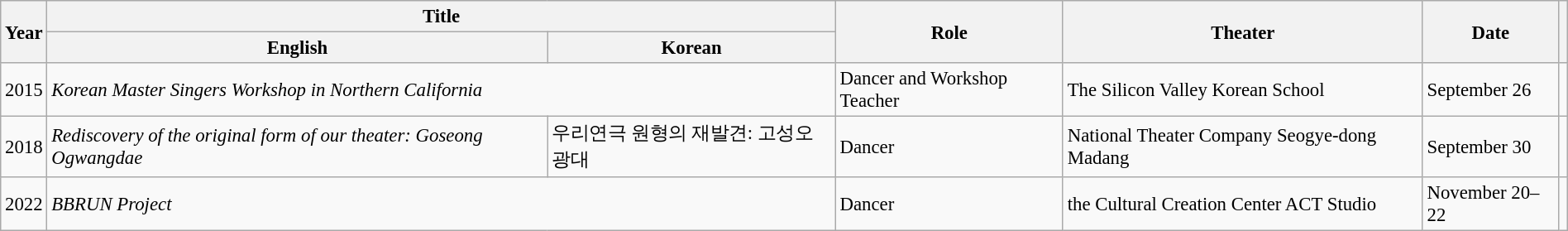<table class="wikitable sortable plainrowheaders" style="text-align:left; font-size:95%; padding:0 auto; width:100%; margin:auto">
<tr>
<th rowspan="2" scope="col">Year</th>
<th colspan="2" scope="col">Title</th>
<th rowspan="2" scope="col">Role</th>
<th rowspan="2" scope="col">Theater</th>
<th rowspan="2" scope="col">Date</th>
<th rowspan="2" scope="col" class="unsortable"></th>
</tr>
<tr>
<th>English</th>
<th>Korean</th>
</tr>
<tr>
<td>2015</td>
<td colspan="2" scope="col"><em>Korean Master Singers Workshop in Northern California</em></td>
<td>Dancer and Workshop Teacher</td>
<td>The Silicon Valley Korean School</td>
<td>September 26</td>
<td></td>
</tr>
<tr>
<td>2018</td>
<td><em>Rediscovery of the original form of our theater: Goseong Ogwangdae</em></td>
<td>우리연극 원형의 재발견: 고성오광대</td>
<td>Dancer</td>
<td>National Theater Company Seogye-dong Madang</td>
<td>September 30</td>
<td></td>
</tr>
<tr>
<td>2022</td>
<td colspan="2" scope="col"><em>BBRUN Project</em></td>
<td>Dancer</td>
<td>the Cultural Creation Center ACT Studio</td>
<td>November 20–22</td>
<td></td>
</tr>
</table>
